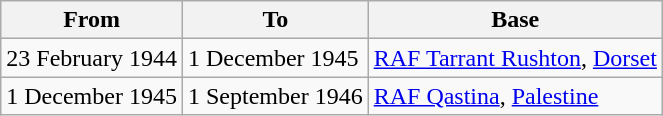<table class="wikitable">
<tr>
<th>From</th>
<th>To</th>
<th>Base</th>
</tr>
<tr>
<td>23 February 1944</td>
<td>1 December 1945</td>
<td><a href='#'>RAF Tarrant Rushton</a>, <a href='#'>Dorset</a></td>
</tr>
<tr>
<td>1 December 1945</td>
<td>1 September 1946</td>
<td><a href='#'>RAF Qastina</a>, <a href='#'>Palestine</a></td>
</tr>
</table>
